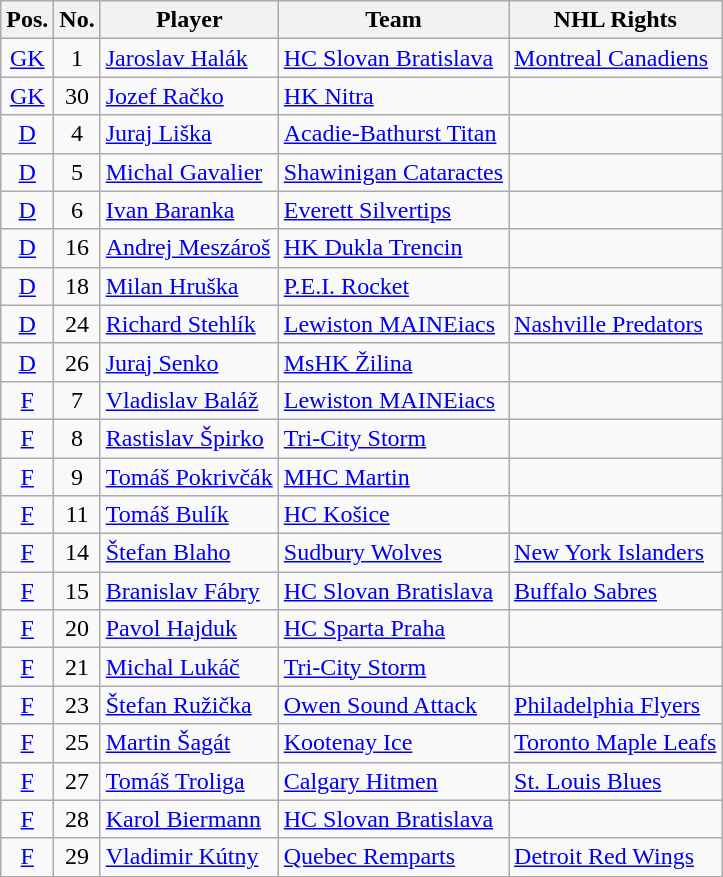<table class="wikitable sortable">
<tr>
<th>Pos.</th>
<th>No.</th>
<th>Player</th>
<th>Team</th>
<th>NHL Rights</th>
</tr>
<tr>
<td style="text-align:center;"><a href='#'>GK</a></td>
<td style="text-align:center;">1</td>
<td><a href='#'>Jaroslav Halák</a></td>
<td> <a href='#'>HC Slovan Bratislava</a></td>
<td><a href='#'>Montreal Canadiens</a></td>
</tr>
<tr>
<td style="text-align:center;"><a href='#'>GK</a></td>
<td style="text-align:center;">30</td>
<td><a href='#'>Jozef Račko</a></td>
<td> <a href='#'>HK Nitra</a></td>
<td></td>
</tr>
<tr>
<td style="text-align:center;"><a href='#'>D</a></td>
<td style="text-align:center;">4</td>
<td><a href='#'>Juraj Liška</a></td>
<td> <a href='#'>Acadie-Bathurst Titan</a></td>
<td></td>
</tr>
<tr>
<td style="text-align:center;"><a href='#'>D</a></td>
<td style="text-align:center;">5</td>
<td><a href='#'>Michal Gavalier</a></td>
<td> <a href='#'>Shawinigan Cataractes</a></td>
<td></td>
</tr>
<tr>
<td style="text-align:center;"><a href='#'>D</a></td>
<td style="text-align:center;">6</td>
<td><a href='#'>Ivan Baranka</a></td>
<td> <a href='#'>Everett Silvertips</a></td>
<td></td>
</tr>
<tr>
<td style="text-align:center;"><a href='#'>D</a></td>
<td style="text-align:center;">16</td>
<td><a href='#'>Andrej Meszároš</a></td>
<td> <a href='#'>HK Dukla Trencin</a></td>
<td></td>
</tr>
<tr>
<td style="text-align:center;"><a href='#'>D</a></td>
<td style="text-align:center;">18</td>
<td><a href='#'>Milan Hruška</a></td>
<td> <a href='#'>P.E.I. Rocket</a></td>
<td></td>
</tr>
<tr>
<td style="text-align:center;"><a href='#'>D</a></td>
<td style="text-align:center;">24</td>
<td><a href='#'>Richard Stehlík</a></td>
<td> <a href='#'>Lewiston MAINEiacs</a></td>
<td><a href='#'>Nashville Predators</a></td>
</tr>
<tr>
<td style="text-align:center;"><a href='#'>D</a></td>
<td style="text-align:center;">26</td>
<td><a href='#'>Juraj Senko</a></td>
<td> <a href='#'>MsHK Žilina</a></td>
<td></td>
</tr>
<tr>
<td style="text-align:center;"><a href='#'>F</a></td>
<td style="text-align:center;">7</td>
<td><a href='#'>Vladislav Baláž</a></td>
<td> <a href='#'>Lewiston MAINEiacs</a></td>
<td></td>
</tr>
<tr>
<td style="text-align:center;"><a href='#'>F</a></td>
<td style="text-align:center;">8</td>
<td><a href='#'>Rastislav Špirko</a></td>
<td> <a href='#'>Tri-City Storm</a></td>
<td></td>
</tr>
<tr>
<td style="text-align:center;"><a href='#'>F</a></td>
<td style="text-align:center;">9</td>
<td><a href='#'>Tomáš Pokrivčák</a></td>
<td> <a href='#'>MHC Martin</a></td>
<td></td>
</tr>
<tr>
<td style="text-align:center;"><a href='#'>F</a></td>
<td style="text-align:center;">11</td>
<td><a href='#'>Tomáš Bulík</a></td>
<td> <a href='#'>HC Košice</a></td>
<td></td>
</tr>
<tr>
<td style="text-align:center;"><a href='#'>F</a></td>
<td style="text-align:center;">14</td>
<td><a href='#'>Štefan Blaho</a></td>
<td> <a href='#'>Sudbury Wolves</a></td>
<td><a href='#'>New York Islanders</a></td>
</tr>
<tr>
<td style="text-align:center;"><a href='#'>F</a></td>
<td style="text-align:center;">15</td>
<td><a href='#'>Branislav Fábry</a></td>
<td> <a href='#'>HC Slovan Bratislava</a></td>
<td><a href='#'>Buffalo Sabres</a></td>
</tr>
<tr>
<td style="text-align:center;"><a href='#'>F</a></td>
<td style="text-align:center;">20</td>
<td><a href='#'>Pavol Hajduk</a></td>
<td> <a href='#'>HC Sparta Praha</a></td>
<td></td>
</tr>
<tr>
<td style="text-align:center;"><a href='#'>F</a></td>
<td style="text-align:center;">21</td>
<td><a href='#'>Michal Lukáč</a></td>
<td> <a href='#'>Tri-City Storm</a></td>
<td></td>
</tr>
<tr>
<td style="text-align:center;"><a href='#'>F</a></td>
<td style="text-align:center;">23</td>
<td><a href='#'>Štefan Ružička</a></td>
<td> <a href='#'>Owen Sound Attack</a></td>
<td><a href='#'>Philadelphia Flyers</a></td>
</tr>
<tr>
<td style="text-align:center;"><a href='#'>F</a></td>
<td style="text-align:center;">25</td>
<td><a href='#'>Martin Šagát</a></td>
<td> <a href='#'>Kootenay Ice</a></td>
<td><a href='#'>Toronto Maple Leafs</a></td>
</tr>
<tr>
<td style="text-align:center;"><a href='#'>F</a></td>
<td style="text-align:center;">27</td>
<td><a href='#'>Tomáš Troliga</a></td>
<td> <a href='#'>Calgary Hitmen</a></td>
<td><a href='#'>St. Louis Blues</a></td>
</tr>
<tr>
<td style="text-align:center;"><a href='#'>F</a></td>
<td style="text-align:center;">28</td>
<td><a href='#'>Karol Biermann</a></td>
<td> <a href='#'>HC Slovan Bratislava</a></td>
<td></td>
</tr>
<tr>
<td style="text-align:center;"><a href='#'>F</a></td>
<td style="text-align:center;">29</td>
<td><a href='#'>Vladimir Kútny</a></td>
<td> <a href='#'>Quebec Remparts</a></td>
<td><a href='#'>Detroit Red Wings</a></td>
</tr>
<tr>
</tr>
</table>
